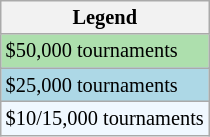<table class=wikitable style="font-size:85%;">
<tr>
<th>Legend</th>
</tr>
<tr style="background:#addfad;">
<td>$50,000 tournaments</td>
</tr>
<tr style="background:lightblue;">
<td>$25,000 tournaments</td>
</tr>
<tr style="background:#f0f8ff;">
<td>$10/15,000 tournaments</td>
</tr>
</table>
